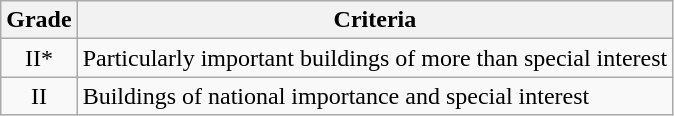<table class="wikitable">
<tr>
<th>Grade</th>
<th>Criteria</th>
</tr>
<tr>
<td align="center" >II*</td>
<td>Particularly important buildings of more than special interest</td>
</tr>
<tr>
<td align="center" >II</td>
<td>Buildings of national importance and special interest</td>
</tr>
</table>
